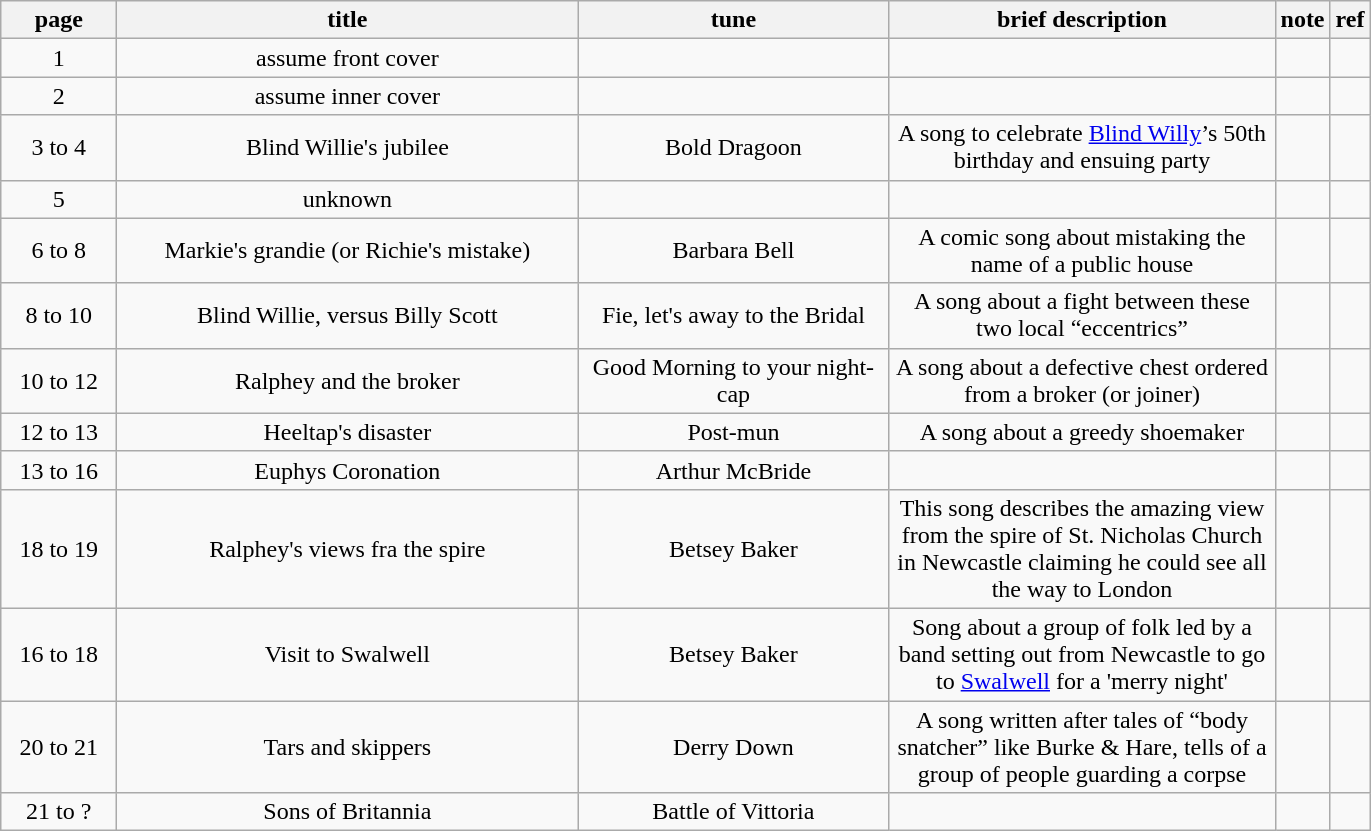<table class="wikitable" style="text-align:center;">
<tr>
<th width=70 abbr="page">page</th>
<th width=300 abbr="title of song">title</th>
<th width=200 abbr="tune/air">tune</th>
<th width=250abbr="brief description">brief description</th>
<th width=15 abbr="comments">note</th>
<th width=15 abbr="reference">ref</th>
</tr>
<tr>
<td>1</td>
<td>assume front cover</td>
<td></td>
<td></td>
<td></td>
<td></td>
</tr>
<tr>
<td>2</td>
<td>assume inner cover</td>
<td></td>
<td></td>
<td></td>
<td></td>
</tr>
<tr>
<td>3 to 4</td>
<td>Blind Willie's jubilee</td>
<td>Bold Dragoon</td>
<td>A song to celebrate <a href='#'>Blind Willy</a>’s 50th birthday and ensuing party</td>
<td></td>
<td></td>
</tr>
<tr>
<td>5</td>
<td>unknown</td>
<td></td>
<td></td>
<td></td>
<td></td>
</tr>
<tr>
<td>6 to 8</td>
<td>Markie's grandie (or Richie's mistake)</td>
<td>Barbara Bell</td>
<td>A comic song about mistaking the name of a public house</td>
<td></td>
<td></td>
</tr>
<tr>
<td>8 to 10</td>
<td>Blind Willie, versus Billy Scott</td>
<td>Fie, let's away to the Bridal</td>
<td>A song about a fight between these two local “eccentrics”</td>
<td></td>
<td></td>
</tr>
<tr>
<td>10 to 12</td>
<td>Ralphey and the broker</td>
<td>Good Morning to your night-cap</td>
<td>A song about a defective chest ordered from a broker (or joiner)</td>
<td></td>
<td></td>
</tr>
<tr>
<td>12 to 13</td>
<td>Heeltap's disaster</td>
<td>Post-mun</td>
<td>A song about a greedy shoemaker</td>
<td></td>
<td></td>
</tr>
<tr>
<td>13 to 16</td>
<td>Euphys Coronation</td>
<td>Arthur McBride</td>
<td></td>
<td></td>
<td></td>
</tr>
<tr>
<td>18 to 19</td>
<td>Ralphey's views fra the spire</td>
<td>Betsey Baker</td>
<td>This song describes the amazing view from the spire of St. Nicholas Church in Newcastle claiming he could see all the way to London</td>
<td></td>
<td></td>
</tr>
<tr>
<td>16 to 18</td>
<td>Visit to Swalwell</td>
<td>Betsey Baker</td>
<td>Song about a group of folk led by a band setting out from Newcastle to go to <a href='#'>Swalwell</a> for a 'merry night'</td>
<td></td>
<td></td>
</tr>
<tr>
<td>20 to 21</td>
<td>Tars and skippers</td>
<td>Derry Down</td>
<td>A song written after tales of “body snatcher” like Burke & Hare, tells of a group of people guarding a corpse</td>
<td></td>
<td></td>
</tr>
<tr>
<td>21 to ?</td>
<td>Sons of Britannia</td>
<td>Battle of Vittoria</td>
<td></td>
<td></td>
<td></td>
</tr>
</table>
